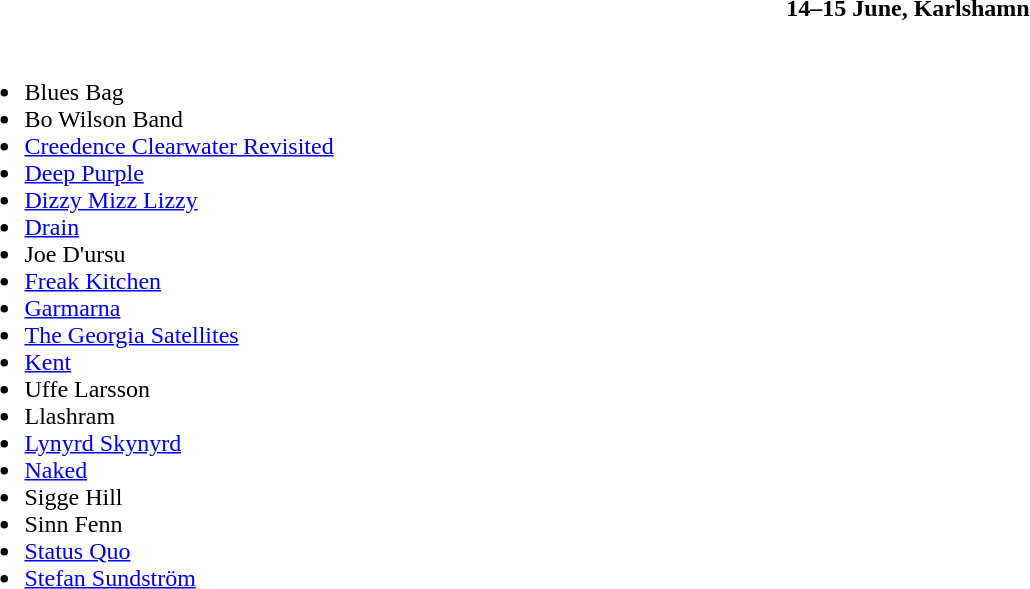<table class="toccolours collapsible" style="width:100%;">
<tr>
<th>14–15 June, Karlshamn</th>
</tr>
<tr>
<td><br><ul><li>Blues Bag</li><li>Bo Wilson Band</li><li><a href='#'>Creedence Clearwater Revisited</a></li><li><a href='#'>Deep Purple</a></li><li><a href='#'>Dizzy Mizz Lizzy</a></li><li><a href='#'>Drain</a></li><li>Joe D'ursu</li><li><a href='#'>Freak Kitchen</a></li><li><a href='#'>Garmarna</a></li><li><a href='#'>The Georgia Satellites</a></li><li><a href='#'>Kent</a></li><li>Uffe Larsson</li><li>Llashram</li><li><a href='#'>Lynyrd Skynyrd</a></li><li><a href='#'>Naked</a></li><li>Sigge Hill</li><li>Sinn Fenn</li><li><a href='#'>Status Quo</a></li><li><a href='#'>Stefan Sundström</a></li></ul></td>
</tr>
</table>
